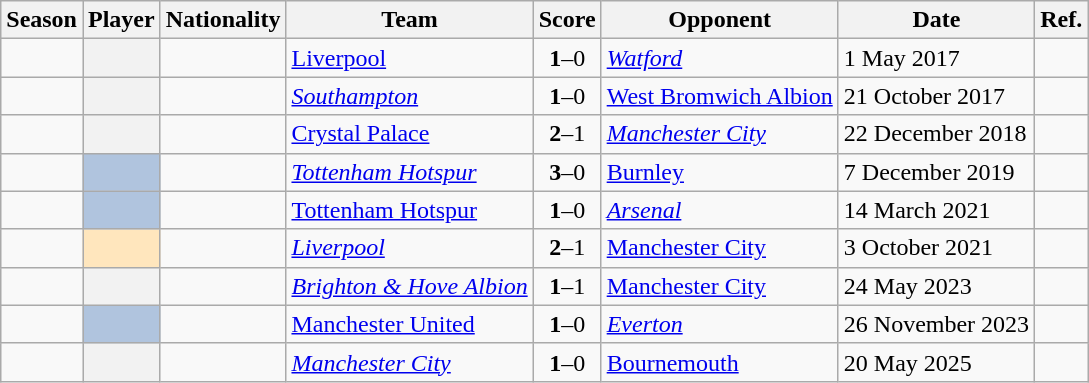<table class="wikitable sortable plainrowheaders">
<tr>
<th>Season</th>
<th>Player</th>
<th>Nationality</th>
<th>Team</th>
<th class="unsortable">Score</th>
<th>Opponent</th>
<th>Date</th>
<th class="unsortable">Ref.</th>
</tr>
<tr>
<td></td>
<th scope="row"></th>
<td></td>
<td><a href='#'>Liverpool</a></td>
<td align="center"><strong>1</strong>–0</td>
<td><em><a href='#'>Watford</a></em></td>
<td>1 May 2017</td>
<td align="center"></td>
</tr>
<tr>
<td></td>
<th scope="row"></th>
<td></td>
<td><em><a href='#'>Southampton</a></em></td>
<td align="center"><strong>1</strong>–0</td>
<td><a href='#'>West Bromwich Albion</a></td>
<td>21 October 2017</td>
<td align="center"></td>
</tr>
<tr>
<td></td>
<th scope="row"></th>
<td></td>
<td><a href='#'>Crystal Palace</a></td>
<td align="center"><strong>2</strong>–1</td>
<td><em><a href='#'>Manchester City</a></em></td>
<td>22 December 2018</td>
<td align="center"></td>
</tr>
<tr>
<td></td>
<th scope="row" style="background:#B0C4DE"><strong></strong></th>
<td></td>
<td><em><a href='#'>Tottenham Hotspur</a></em></td>
<td align="center"><strong>3</strong>–0</td>
<td><a href='#'>Burnley</a></td>
<td>7 December 2019</td>
<td align="center"></td>
</tr>
<tr>
<td></td>
<th scope="row" style="background:#B0C4DE"></th>
<td></td>
<td><a href='#'>Tottenham Hotspur</a></td>
<td align="center"><strong>1</strong>–0</td>
<td><em><a href='#'>Arsenal</a></em></td>
<td>14 March 2021</td>
<td align="center"></td>
</tr>
<tr>
<td></td>
<th scope="row" style="background-color:#FFE6BD"><strong></strong></th>
<td></td>
<td><em><a href='#'>Liverpool</a></em></td>
<td align="center"><strong>2</strong>–1</td>
<td><a href='#'>Manchester City</a></td>
<td>3 October 2021</td>
<td align="center"></td>
</tr>
<tr>
<td></td>
<th scope="row"><strong></strong></th>
<td></td>
<td><em><a href='#'>Brighton & Hove Albion</a></em></td>
<td align="center"><strong>1</strong>–1</td>
<td><a href='#'>Manchester City</a></td>
<td>24 May 2023</td>
<td align="center"></td>
</tr>
<tr>
<td></td>
<th scope="row" style="background:#B0C4DE"><strong></strong></th>
<td></td>
<td><a href='#'>Manchester United</a></td>
<td align="center"><strong>1</strong>–0</td>
<td><em><a href='#'>Everton</a></em></td>
<td>26 November 2023</td>
<td align="center"></td>
</tr>
<tr>
<td></td>
<th scope="row"><strong></strong></th>
<td></td>
<td><em><a href='#'>Manchester City</a></em></td>
<td align="center"><strong>1</strong>–0</td>
<td><a href='#'>Bournemouth</a></td>
<td>20 May 2025</td>
<td align="center"></td>
</tr>
</table>
